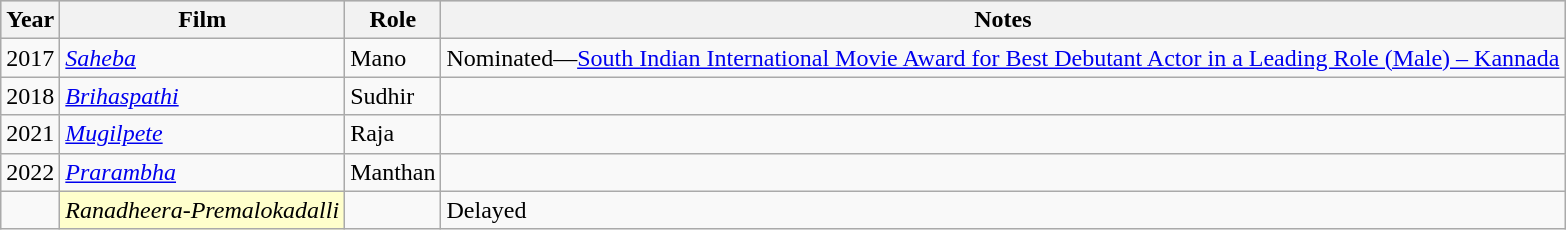<table class="wikitable sortable">
<tr style="background:#ccc; text-align:center;">
<th>Year</th>
<th>Film</th>
<th>Role</th>
<th>Notes</th>
</tr>
<tr>
<td>2017</td>
<td><em><a href='#'>Saheba</a></em></td>
<td>Mano</td>
<td>Nominated—<a href='#'>South Indian International Movie Award for Best Debutant Actor in a Leading Role (Male) – Kannada</a></td>
</tr>
<tr>
<td>2018</td>
<td><em><a href='#'>Brihaspathi</a></em></td>
<td>Sudhir</td>
<td></td>
</tr>
<tr>
<td>2021</td>
<td><em><a href='#'>Mugilpete</a></em></td>
<td>Raja</td>
<td></td>
</tr>
<tr>
<td>2022</td>
<td><em><a href='#'>Prarambha</a></em></td>
<td>Manthan</td>
<td></td>
</tr>
<tr>
<td></td>
<td style="background:#FFFFCC;"><em>Ranadheera-Premalokadalli</em></td>
<td></td>
<td>Delayed</td>
</tr>
</table>
